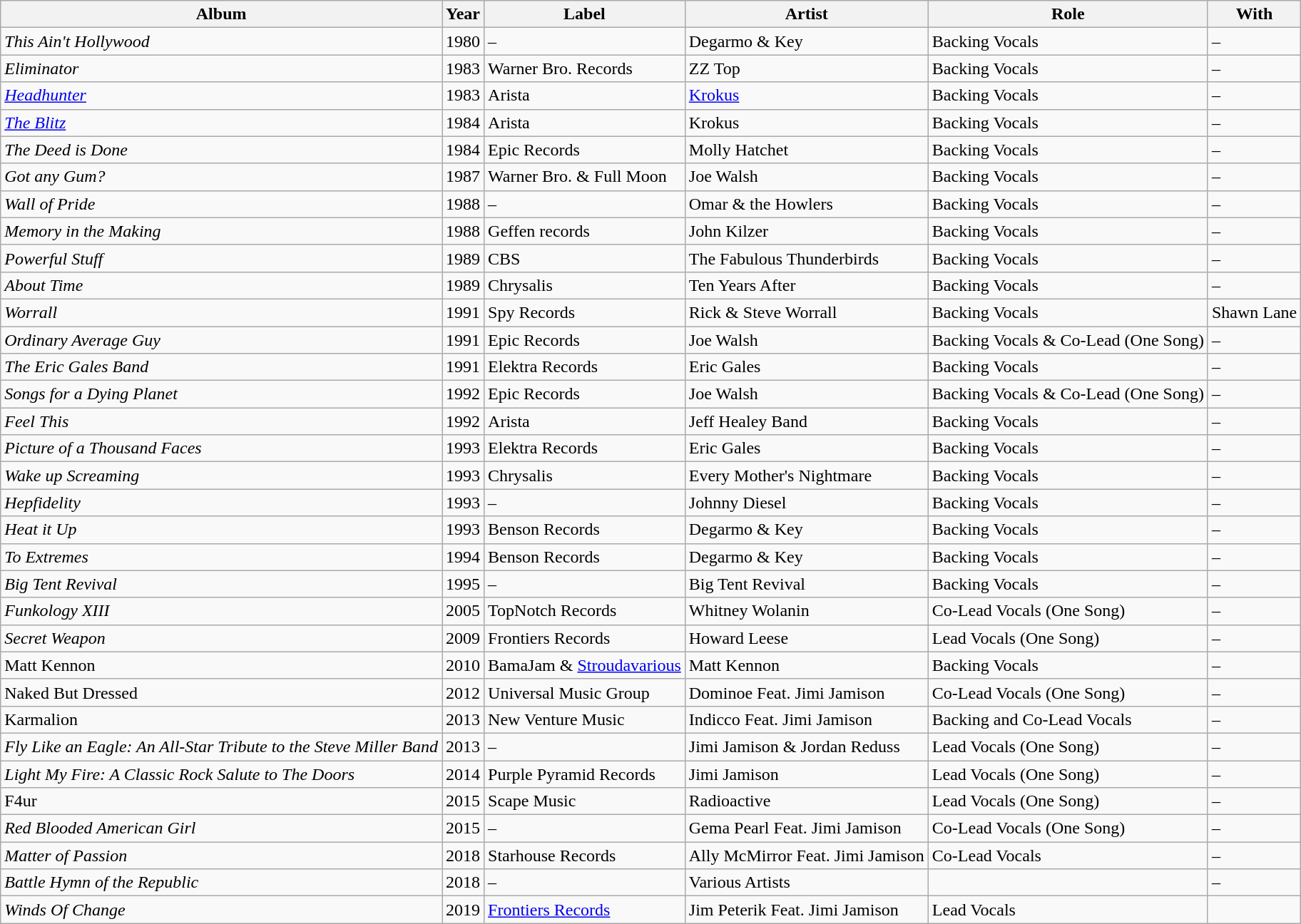<table class="wikitable">
<tr>
<th>Album</th>
<th>Year</th>
<th>Label</th>
<th>Artist</th>
<th>Role</th>
<th>With</th>
</tr>
<tr>
<td><em>This Ain't Hollywood</em></td>
<td>1980</td>
<td>–</td>
<td>Degarmo & Key</td>
<td>Backing Vocals</td>
<td>–</td>
</tr>
<tr>
<td><em>Eliminator</em></td>
<td>1983</td>
<td>Warner Bro. Records</td>
<td>ZZ Top</td>
<td>Backing Vocals</td>
<td>–</td>
</tr>
<tr>
<td><em><a href='#'>Headhunter</a></em></td>
<td>1983</td>
<td>Arista</td>
<td><a href='#'>Krokus</a></td>
<td>Backing Vocals</td>
<td>–</td>
</tr>
<tr>
<td><em><a href='#'>The Blitz</a></em></td>
<td>1984</td>
<td>Arista</td>
<td>Krokus</td>
<td>Backing Vocals</td>
<td>–</td>
</tr>
<tr>
<td><em>The Deed is Done</em></td>
<td>1984</td>
<td>Epic Records</td>
<td>Molly Hatchet</td>
<td>Backing Vocals</td>
<td>–</td>
</tr>
<tr>
<td><em>Got any Gum?</em></td>
<td>1987</td>
<td>Warner Bro. & Full Moon</td>
<td>Joe Walsh</td>
<td>Backing Vocals</td>
<td>–</td>
</tr>
<tr>
<td><em>Wall of Pride</em></td>
<td>1988</td>
<td>–</td>
<td>Omar & the Howlers</td>
<td>Backing Vocals</td>
<td>–</td>
</tr>
<tr>
<td><em>Memory in the Making</em></td>
<td>1988</td>
<td>Geffen records</td>
<td>John Kilzer</td>
<td>Backing Vocals</td>
<td>–</td>
</tr>
<tr>
<td><em>Powerful Stuff</em></td>
<td>1989</td>
<td>CBS</td>
<td>The Fabulous Thunderbirds</td>
<td>Backing Vocals</td>
<td>–</td>
</tr>
<tr>
<td><em>About Time</em></td>
<td>1989</td>
<td>Chrysalis</td>
<td>Ten Years After</td>
<td>Backing Vocals</td>
<td>–</td>
</tr>
<tr>
<td><em>Worrall</em></td>
<td>1991</td>
<td>Spy Records</td>
<td>Rick & Steve Worrall</td>
<td>Backing Vocals</td>
<td>Shawn Lane</td>
</tr>
<tr>
<td><em>Ordinary Average Guy</em></td>
<td>1991</td>
<td>Epic Records</td>
<td>Joe Walsh</td>
<td>Backing Vocals & Co-Lead (One Song)</td>
<td>–</td>
</tr>
<tr>
<td><em>The Eric Gales Band</em></td>
<td>1991</td>
<td>Elektra Records</td>
<td>Eric Gales</td>
<td>Backing Vocals</td>
<td>–</td>
</tr>
<tr>
<td><em>Songs for a Dying Planet</em></td>
<td>1992</td>
<td>Epic Records</td>
<td>Joe Walsh</td>
<td>Backing Vocals & Co-Lead (One Song)</td>
<td>–</td>
</tr>
<tr>
<td><em>Feel This</em></td>
<td>1992</td>
<td>Arista</td>
<td>Jeff Healey Band</td>
<td>Backing Vocals</td>
<td>–</td>
</tr>
<tr>
<td><em>Picture of a Thousand Faces</em></td>
<td>1993</td>
<td>Elektra Records</td>
<td>Eric Gales</td>
<td>Backing Vocals</td>
<td>–</td>
</tr>
<tr>
<td><em>Wake up Screaming</em></td>
<td>1993</td>
<td>Chrysalis</td>
<td>Every Mother's Nightmare</td>
<td>Backing Vocals</td>
<td>–</td>
</tr>
<tr>
<td><em>Hepfidelity</em></td>
<td>1993</td>
<td>–</td>
<td>Johnny Diesel</td>
<td>Backing Vocals</td>
<td>–</td>
</tr>
<tr>
<td><em>Heat it Up</em></td>
<td>1993</td>
<td>Benson Records</td>
<td>Degarmo & Key</td>
<td>Backing Vocals</td>
<td>–</td>
</tr>
<tr>
<td><em>To Extremes</em></td>
<td>1994</td>
<td>Benson Records</td>
<td>Degarmo & Key</td>
<td>Backing Vocals</td>
<td>–</td>
</tr>
<tr>
<td><em>Big Tent Revival</em></td>
<td>1995</td>
<td>–</td>
<td>Big Tent Revival</td>
<td>Backing Vocals</td>
<td>–</td>
</tr>
<tr>
<td><em>Funkology XIII</em></td>
<td>2005</td>
<td>TopNotch Records</td>
<td>Whitney Wolanin</td>
<td>Co-Lead Vocals (One Song)</td>
<td>–</td>
</tr>
<tr>
<td><em>Secret Weapon</em></td>
<td>2009</td>
<td>Frontiers Records</td>
<td>Howard Leese</td>
<td>Lead Vocals (One Song)</td>
<td>–</td>
</tr>
<tr>
<td>Matt Kennon</td>
<td>2010</td>
<td>BamaJam & <a href='#'>Stroudavarious</a></td>
<td>Matt Kennon</td>
<td>Backing Vocals</td>
<td>–</td>
</tr>
<tr>
<td>Naked But Dressed</td>
<td>2012</td>
<td>Universal Music Group</td>
<td>Dominoe Feat. Jimi Jamison</td>
<td>Co-Lead Vocals (One Song)</td>
<td>–</td>
</tr>
<tr>
<td>Karmalion</td>
<td>2013</td>
<td>New Venture Music</td>
<td>Indicco Feat. Jimi Jamison</td>
<td>Backing and Co-Lead Vocals</td>
<td>–</td>
</tr>
<tr>
<td><em>Fly Like an Eagle: An All-Star Tribute to the Steve Miller Band</em></td>
<td>2013</td>
<td>–</td>
<td>Jimi Jamison & Jordan Reduss</td>
<td>Lead Vocals (One Song)</td>
<td>–</td>
</tr>
<tr>
<td><em>Light My Fire: A Classic Rock Salute to The Doors</em></td>
<td>2014</td>
<td>Purple Pyramid Records</td>
<td>Jimi Jamison</td>
<td>Lead Vocals (One Song)</td>
<td>–</td>
</tr>
<tr>
<td>F4ur</td>
<td>2015</td>
<td>Scape Music</td>
<td>Radioactive</td>
<td>Lead Vocals (One Song)</td>
<td>–</td>
</tr>
<tr>
<td><em>Red Blooded American Girl</em></td>
<td>2015</td>
<td>–</td>
<td>Gema Pearl Feat. Jimi Jamison</td>
<td>Co-Lead Vocals (One Song)</td>
<td>–</td>
</tr>
<tr>
<td><em>Matter of Passion</em></td>
<td>2018</td>
<td>Starhouse Records</td>
<td>Ally McMirror Feat. Jimi Jamison</td>
<td>Co-Lead Vocals</td>
<td>–</td>
</tr>
<tr>
<td><em>Battle Hymn of the Republic</em></td>
<td>2018</td>
<td>–</td>
<td>Various Artists</td>
<td></td>
<td>–</td>
</tr>
<tr>
<td><em>Winds Of Change</em></td>
<td>2019</td>
<td><a href='#'>Frontiers Records</a></td>
<td>Jim Peterik Feat. Jimi Jamison</td>
<td>Lead Vocals</td>
<td></td>
</tr>
</table>
